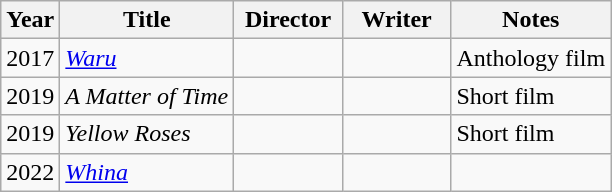<table class="wikitable">
<tr>
<th>Year</th>
<th>Title</th>
<th width=65>Director</th>
<th width=65>Writer</th>
<th>Notes</th>
</tr>
<tr>
<td>2017</td>
<td><em><a href='#'>Waru</a></em></td>
<td></td>
<td></td>
<td>Anthology film</td>
</tr>
<tr>
<td>2019</td>
<td><em>A Matter of Time</em></td>
<td></td>
<td></td>
<td>Short film</td>
</tr>
<tr>
<td>2019</td>
<td><em>Yellow Roses</em></td>
<td></td>
<td></td>
<td>Short film</td>
</tr>
<tr>
<td>2022</td>
<td><em><a href='#'>Whina</a></em></td>
<td></td>
<td></td>
<td></td>
</tr>
</table>
